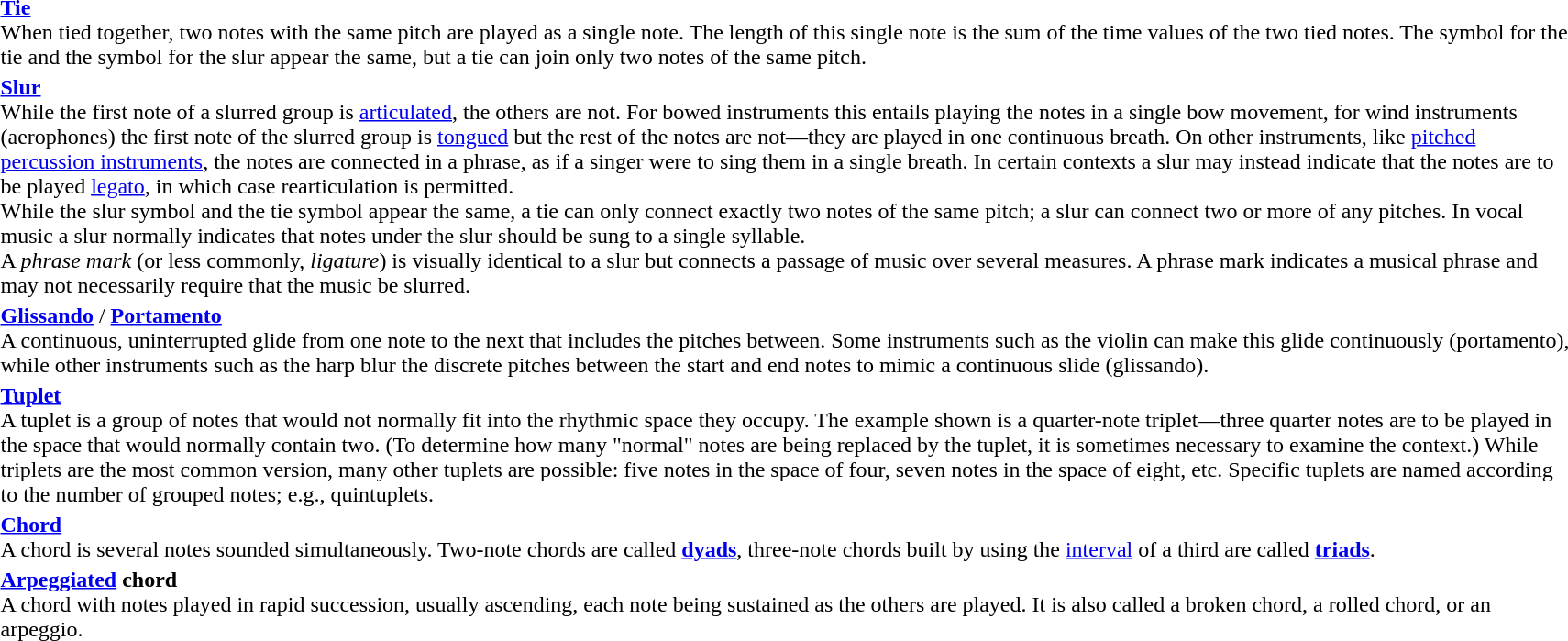<table class="skin-invert-image">
<tr>
<td style="width:110px;"></td>
<td><strong><a href='#'>Tie</a></strong><br>When tied together, two notes with the same pitch are played as a single note. The length of this single note is the sum of the time values of the two tied notes. The symbol for the tie and the symbol for the slur appear the same, but a tie can join only two notes of the same pitch.</td>
</tr>
<tr>
<td></td>
<td><strong><a href='#'>Slur</a></strong><br>While the first note of a slurred group is <a href='#'>articulated</a>, the others are not. For bowed instruments this entails playing the notes in a single bow movement, for wind instruments (aerophones) the first note of the slurred group is <a href='#'>tongued</a> but the rest of the notes are not—they are played in one continuous breath. On other instruments, like <a href='#'>pitched percussion instruments</a>, the notes are connected in a phrase, as if a singer were to sing them in a single breath. In certain contexts a slur may instead indicate that the notes are to be played <a href='#'>legato</a>, in which case rearticulation is permitted.<br>While the slur symbol and the tie symbol appear the same, a tie can only connect exactly two notes of the same pitch; a slur can connect two or more of any pitches. In vocal music a slur normally indicates that notes under the slur should be sung to a single syllable.<br>A <em>phrase mark</em> (or less commonly, <em>ligature</em>) is visually identical to a slur but connects a passage of music over several measures. A phrase mark indicates a musical phrase and may not necessarily require that the music be slurred.</td>
</tr>
<tr>
<td></td>
<td><strong><a href='#'>Glissando</a></strong> / <strong><a href='#'>Portamento</a></strong><br>A continuous, uninterrupted glide from one note to the next that includes the pitches between. Some instruments such as the violin can make this glide continuously (portamento), while other instruments such as the harp blur the discrete pitches between the start and end notes to mimic a continuous slide (glissando).</td>
</tr>
<tr>
<td></td>
<td><strong><a href='#'>Tuplet</a></strong><br>A tuplet is a group of notes that would not normally fit into the rhythmic space they occupy. The example shown is a quarter-note triplet—three quarter notes are to be played in the space that would normally contain two. (To determine how many "normal" notes are being replaced by the tuplet, it is sometimes necessary to examine the context.) While triplets are the most common version, many other tuplets are possible: five notes in the space of four, seven notes in the space of eight, etc. Specific tuplets are named according to the number of grouped notes; e.g., quintuplets.</td>
</tr>
<tr>
<td></td>
<td><strong><a href='#'>Chord</a></strong><br>A chord is several notes sounded simultaneously. Two-note chords are called <strong><a href='#'>dyads</a></strong>, three-note chords built by using the <a href='#'>interval</a> of a third are called <strong><a href='#'>triads</a></strong>.</td>
</tr>
<tr>
<td></td>
<td><strong><a href='#'>Arpeggiated</a> chord</strong><br>A chord with notes played in rapid succession, usually ascending, each note being sustained as the others are played. It is also called a broken chord, a rolled chord, or an arpeggio.</td>
</tr>
</table>
